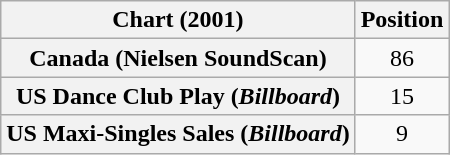<table class="wikitable sortable plainrowheaders" style="text-align:center">
<tr>
<th scope="col">Chart (2001)</th>
<th scope="col">Position</th>
</tr>
<tr>
<th scope="row">Canada (Nielsen SoundScan)</th>
<td>86</td>
</tr>
<tr>
<th scope="row">US Dance Club Play (<em>Billboard</em>)</th>
<td>15</td>
</tr>
<tr>
<th scope="row">US Maxi-Singles Sales (<em>Billboard</em>)</th>
<td>9</td>
</tr>
</table>
